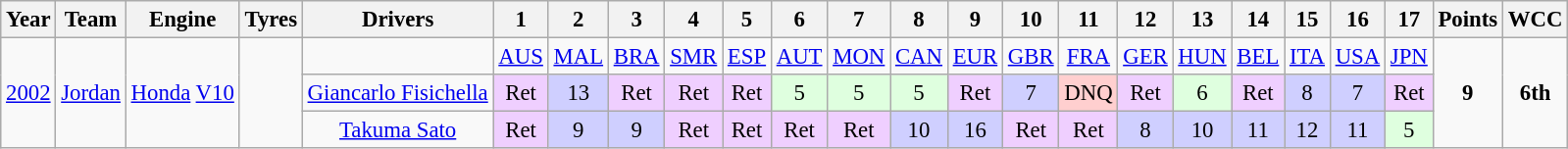<table class="wikitable" style="text-align:center; font-size:95%">
<tr>
<th>Year</th>
<th>Team</th>
<th>Engine</th>
<th>Tyres</th>
<th>Drivers</th>
<th>1</th>
<th>2</th>
<th>3</th>
<th>4</th>
<th>5</th>
<th>6</th>
<th>7</th>
<th>8</th>
<th>9</th>
<th>10</th>
<th>11</th>
<th>12</th>
<th>13</th>
<th>14</th>
<th>15</th>
<th>16</th>
<th>17</th>
<th>Points</th>
<th>WCC</th>
</tr>
<tr>
<td rowspan="3"><a href='#'>2002</a></td>
<td rowspan="3"><a href='#'>Jordan</a></td>
<td rowspan="3"><a href='#'>Honda</a> <a href='#'>V10</a></td>
<td rowspan="3"></td>
<td></td>
<td><a href='#'>AUS</a></td>
<td><a href='#'>MAL</a></td>
<td><a href='#'>BRA</a></td>
<td><a href='#'>SMR</a></td>
<td><a href='#'>ESP</a></td>
<td><a href='#'>AUT</a></td>
<td><a href='#'>MON</a></td>
<td><a href='#'>CAN</a></td>
<td><a href='#'>EUR</a></td>
<td><a href='#'>GBR</a></td>
<td><a href='#'>FRA</a></td>
<td><a href='#'>GER</a></td>
<td><a href='#'>HUN</a></td>
<td><a href='#'>BEL</a></td>
<td><a href='#'>ITA</a></td>
<td><a href='#'>USA</a></td>
<td><a href='#'>JPN</a></td>
<td rowspan="3"><strong>9</strong></td>
<td rowspan="3"><strong>6th</strong></td>
</tr>
<tr>
<td> <a href='#'>Giancarlo Fisichella</a></td>
<td style="background:#EFCFFF;">Ret</td>
<td style="background:#CFCFFF;">13</td>
<td style="background:#EFCFFF;">Ret</td>
<td style="background:#EFCFFF;">Ret</td>
<td style="background:#EFCFFF;">Ret</td>
<td style="background:#DFFFDF;">5</td>
<td style="background:#DFFFDF;">5</td>
<td style="background:#DFFFDF;">5</td>
<td style="background:#EFCFFF;">Ret</td>
<td style="background:#CFCFFF;">7</td>
<td style="background:#FFCFCF;">DNQ</td>
<td style="background:#EFCFFF;">Ret</td>
<td style="background:#DFFFDF;">6</td>
<td style="background:#EFCFFF;">Ret</td>
<td style="background:#CFCFFF;">8</td>
<td style="background:#CFCFFF;">7</td>
<td style="background:#EFCFFF;">Ret</td>
</tr>
<tr>
<td>  <a href='#'>Takuma Sato</a></td>
<td style="background:#EFCFFF;">Ret</td>
<td style="background:#CFCFFF;">9</td>
<td style="background:#CFCFFF;">9</td>
<td style="background:#EFCFFF;">Ret</td>
<td style="background:#EFCFFF;">Ret</td>
<td style="background:#EFCFFF;">Ret</td>
<td style="background:#EFCFFF;">Ret</td>
<td style="background:#CFCFFF;">10</td>
<td style="background:#CFCFFF;">16</td>
<td style="background:#EFCFFF;">Ret</td>
<td style="background:#EFCFFF;">Ret</td>
<td style="background:#CFCFFF;">8</td>
<td style="background:#CFCFFF;">10</td>
<td style="background:#CFCFFF;">11</td>
<td style="background:#CFCFFF;">12</td>
<td style="background:#CFCFFF;">11</td>
<td style="background:#DFFFDF;">5</td>
</tr>
</table>
